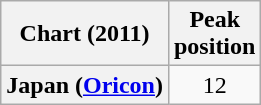<table class="wikitable plainrowheaders" style="text-align:center">
<tr>
<th>Chart (2011)</th>
<th>Peak<br>position</th>
</tr>
<tr>
<th scope="row">Japan (<a href='#'>Oricon</a>)</th>
<td>12</td>
</tr>
</table>
